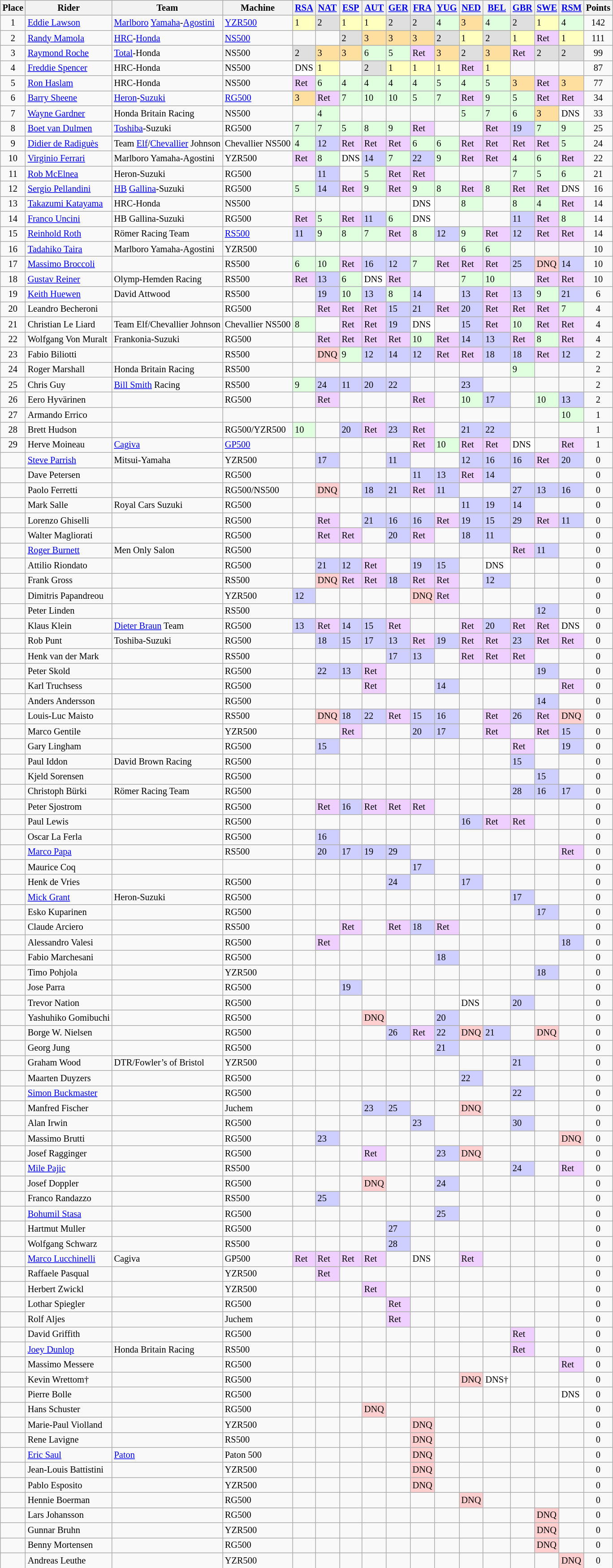<table class="wikitable" style="font-size: 85%;">
<tr>
<th>Place</th>
<th>Rider</th>
<th>Team</th>
<th>Machine</th>
<th><a href='#'>RSA</a><br></th>
<th><a href='#'>NAT</a><br></th>
<th><a href='#'>ESP</a><br></th>
<th><a href='#'>AUT</a><br></th>
<th><a href='#'>GER</a><br></th>
<th><a href='#'>FRA</a><br></th>
<th><a href='#'>YUG</a><br></th>
<th><a href='#'>NED</a><br></th>
<th><a href='#'>BEL</a><br></th>
<th><a href='#'>GBR</a><br></th>
<th><a href='#'>SWE</a><br></th>
<th><a href='#'>RSM</a><br></th>
<th>Points</th>
</tr>
<tr>
<td style="text-align:center;">1</td>
<td> <a href='#'>Eddie Lawson</a></td>
<td><a href='#'>Marlboro</a> <a href='#'>Yamaha</a>-<a href='#'>Agostini</a></td>
<td><a href='#'>YZR500</a></td>
<td style="background:#ffffbf;">1</td>
<td style="background:#dfdfdf;">2</td>
<td style="background:#ffffbf;">1</td>
<td style="background:#ffffbf;">1</td>
<td style="background:#dfdfdf;">2</td>
<td style="background:#dfdfdf;">2</td>
<td style="background:#dfffdf;">4</td>
<td style="background:#ffdf9f;">3</td>
<td style="background:#dfffdf;">4</td>
<td style="background:#dfdfdf;">2</td>
<td style="background:#ffffbf;">1</td>
<td style="background:#dfffdf;">4</td>
<td style="text-align:center;">142</td>
</tr>
<tr>
<td style="text-align:center;">2</td>
<td> <a href='#'>Randy Mamola</a></td>
<td><a href='#'>HRC</a>-<a href='#'>Honda</a></td>
<td><a href='#'>NS500</a></td>
<td></td>
<td></td>
<td style="background:#dfdfdf;">2</td>
<td style="background:#ffdf9f;">3</td>
<td style="background:#ffdf9f;">3</td>
<td style="background:#ffdf9f;">3</td>
<td style="background:#dfdfdf;">2</td>
<td style="background:#ffffbf;">1</td>
<td style="background:#dfdfdf;">2</td>
<td style="background:#ffffbf;">1</td>
<td style="background:#efcfff;">Ret</td>
<td style="background:#ffffbf;">1</td>
<td style="text-align:center;">111</td>
</tr>
<tr>
<td style="text-align:center;">3</td>
<td> <a href='#'>Raymond Roche</a></td>
<td><a href='#'>Total</a>-Honda</td>
<td>NS500</td>
<td style="background:#dfdfdf;">2</td>
<td style="background:#ffdf9f;">3</td>
<td style="background:#ffdf9f;">3</td>
<td style="background:#dfffdf;">6</td>
<td style="background:#dfffdf;">5</td>
<td style="background:#efcfff;">Ret</td>
<td style="background:#ffdf9f;">3</td>
<td style="background:#dfdfdf;">2</td>
<td style="background:#ffdf9f;">3</td>
<td style="background:#efcfff;">Ret</td>
<td style="background:#dfdfdf;">2</td>
<td style="background:#dfdfdf;">2</td>
<td style="text-align:center;">99</td>
</tr>
<tr>
<td style="text-align:center;">4</td>
<td> <a href='#'>Freddie Spencer</a></td>
<td>HRC-Honda</td>
<td>NS500</td>
<td style="background:#fff;">DNS</td>
<td style="background:#ffffbf;">1</td>
<td></td>
<td style="background:#dfdfdf;">2</td>
<td style="background:#ffffbf;">1</td>
<td style="background:#ffffbf;">1</td>
<td style="background:#ffffbf;">1</td>
<td style="background:#efcfff;">Ret</td>
<td style="background:#ffffbf;">1</td>
<td></td>
<td></td>
<td></td>
<td style="text-align:center;">87</td>
</tr>
<tr>
<td style="text-align:center;">5</td>
<td> <a href='#'>Ron Haslam</a></td>
<td>HRC-Honda</td>
<td>NS500</td>
<td style="background:#efcfff;">Ret</td>
<td style="background:#dfffdf;">6</td>
<td style="background:#dfffdf;">4</td>
<td style="background:#dfffdf;">4</td>
<td style="background:#dfffdf;">4</td>
<td style="background:#dfffdf;">4</td>
<td style="background:#dfffdf;">5</td>
<td style="background:#dfffdf;">4</td>
<td style="background:#dfffdf;">5</td>
<td style="background:#ffdf9f;">3</td>
<td style="background:#efcfff;">Ret</td>
<td style="background:#ffdf9f;">3</td>
<td style="text-align:center;">77</td>
</tr>
<tr>
<td style="text-align:center;">6</td>
<td> <a href='#'>Barry Sheene</a></td>
<td><a href='#'>Heron</a>-<a href='#'>Suzuki</a></td>
<td><a href='#'>RG500</a></td>
<td style="background:#ffdf9f;">3</td>
<td style="background:#efcfff;">Ret</td>
<td style="background:#dfffdf;">7</td>
<td style="background:#dfffdf;">10</td>
<td style="background:#dfffdf;">10</td>
<td style="background:#dfffdf;">5</td>
<td style="background:#dfffdf;">7</td>
<td style="background:#efcfff;">Ret</td>
<td style="background:#dfffdf;">9</td>
<td style="background:#dfffdf;">5</td>
<td style="background:#efcfff;">Ret</td>
<td style="background:#efcfff;">Ret</td>
<td style="text-align:center;">34</td>
</tr>
<tr>
<td style="text-align:center;">7</td>
<td> <a href='#'>Wayne Gardner</a></td>
<td>Honda Britain Racing</td>
<td>NS500</td>
<td></td>
<td style="background:#dfffdf;">4</td>
<td></td>
<td></td>
<td></td>
<td></td>
<td></td>
<td style="background:#dfffdf;">5</td>
<td style="background:#dfffdf;">7</td>
<td style="background:#dfffdf;">6</td>
<td style="background:#ffdf9f;">3</td>
<td style="background:#fff;">DNS</td>
<td style="text-align:center;">33</td>
</tr>
<tr>
<td style="text-align:center;">8</td>
<td> <a href='#'>Boet van Dulmen</a></td>
<td><a href='#'>Toshiba</a>-Suzuki</td>
<td>RG500</td>
<td style="background:#dfffdf;">7</td>
<td style="background:#dfffdf;">7</td>
<td style="background:#dfffdf;">5</td>
<td style="background:#dfffdf;">8</td>
<td style="background:#dfffdf;">9</td>
<td style="background:#efcfff;">Ret</td>
<td></td>
<td></td>
<td style="background:#efcfff;">Ret</td>
<td style="background:#cfcfff;">19</td>
<td style="background:#dfffdf;">7</td>
<td style="background:#dfffdf;">9</td>
<td style="text-align:center;">25</td>
</tr>
<tr>
<td style="text-align:center;">9</td>
<td> <a href='#'>Didier de Radiguès</a></td>
<td>Team <a href='#'>Elf</a>/<a href='#'>Chevallier</a> Johnson</td>
<td>Chevallier NS500</td>
<td style="background:#dfffdf;">4</td>
<td style="background:#cfcfff;">12</td>
<td style="background:#efcfff;">Ret</td>
<td style="background:#efcfff;">Ret</td>
<td style="background:#efcfff;">Ret</td>
<td style="background:#dfffdf;">6</td>
<td style="background:#dfffdf;">6</td>
<td style="background:#efcfff;">Ret</td>
<td style="background:#efcfff;">Ret</td>
<td style="background:#efcfff;">Ret</td>
<td style="background:#efcfff;">Ret</td>
<td style="background:#dfffdf;">5</td>
<td style="text-align:center;">24</td>
</tr>
<tr>
<td style="text-align:center;">10</td>
<td> <a href='#'>Virginio Ferrari</a></td>
<td>Marlboro Yamaha-Agostini</td>
<td>YZR500</td>
<td style="background:#efcfff;">Ret</td>
<td style="background:#dfffdf;">8</td>
<td style="background:#fff;">DNS</td>
<td style="background:#cfcfff;">14</td>
<td style="background:#dfffdf;">7</td>
<td style="background:#cfcfff;">22</td>
<td style="background:#dfffdf;">9</td>
<td style="background:#efcfff;">Ret</td>
<td style="background:#efcfff;">Ret</td>
<td style="background:#dfffdf;">4</td>
<td style="background:#dfffdf;">6</td>
<td style="background:#efcfff;">Ret</td>
<td style="text-align:center;">22</td>
</tr>
<tr>
<td style="text-align:center;">11</td>
<td> <a href='#'>Rob McElnea</a></td>
<td>Heron-Suzuki</td>
<td>RG500</td>
<td></td>
<td style="background:#cfcfff;">11</td>
<td></td>
<td style="background:#dfffdf;">5</td>
<td style="background:#efcfff;">Ret</td>
<td style="background:#efcfff;">Ret</td>
<td></td>
<td></td>
<td></td>
<td style="background:#dfffdf;">7</td>
<td style="background:#dfffdf;">5</td>
<td style="background:#dfffdf;">6</td>
<td style="text-align:center;">21</td>
</tr>
<tr>
<td style="text-align:center;">12</td>
<td> <a href='#'>Sergio Pellandini</a></td>
<td><a href='#'>HB</a> <a href='#'>Gallina</a>-Suzuki</td>
<td>RG500</td>
<td style="background:#dfffdf;">5</td>
<td style="background:#cfcfff;">14</td>
<td style="background:#efcfff;">Ret</td>
<td style="background:#dfffdf;">9</td>
<td style="background:#efcfff;">Ret</td>
<td style="background:#dfffdf;">9</td>
<td style="background:#dfffdf;">8</td>
<td style="background:#efcfff;">Ret</td>
<td style="background:#dfffdf;">8</td>
<td style="background:#efcfff;">Ret</td>
<td style="background:#efcfff;">Ret</td>
<td style="background:#fff;">DNS</td>
<td style="text-align:center;">16</td>
</tr>
<tr>
<td style="text-align:center;">13</td>
<td> <a href='#'>Takazumi Katayama</a></td>
<td>HRC-Honda</td>
<td>NS500</td>
<td></td>
<td></td>
<td></td>
<td></td>
<td></td>
<td style="background:#fff;">DNS</td>
<td></td>
<td style="background:#dfffdf;">8</td>
<td></td>
<td style="background:#dfffdf;">8</td>
<td style="background:#dfffdf;">4</td>
<td style="background:#efcfff;">Ret</td>
<td style="text-align:center;">14</td>
</tr>
<tr>
<td style="text-align:center;">14</td>
<td> <a href='#'>Franco Uncini</a></td>
<td>HB Gallina-Suzuki</td>
<td>RG500</td>
<td style="background:#efcfff;">Ret</td>
<td style="background:#dfffdf;">5</td>
<td style="background:#efcfff;">Ret</td>
<td style="background:#cfcfff;">11</td>
<td style="background:#dfffdf;">6</td>
<td style="background:#fff;">DNS</td>
<td></td>
<td></td>
<td></td>
<td style="background:#cfcfff;">11</td>
<td style="background:#efcfff;">Ret</td>
<td style="background:#dfffdf;">8</td>
<td style="text-align:center;">14</td>
</tr>
<tr>
<td style="text-align:center;">15</td>
<td> <a href='#'>Reinhold Roth</a></td>
<td>Römer Racing Team</td>
<td><a href='#'>RS500</a></td>
<td style="background:#cfcfff;">11</td>
<td style="background:#dfffdf;">9</td>
<td style="background:#dfffdf;">8</td>
<td style="background:#dfffdf;">7</td>
<td style="background:#efcfff;">Ret</td>
<td style="background:#dfffdf;">8</td>
<td style="background:#cfcfff;">12</td>
<td style="background:#dfffdf;">9</td>
<td style="background:#efcfff;">Ret</td>
<td style="background:#cfcfff;">12</td>
<td style="background:#efcfff;">Ret</td>
<td style="background:#efcfff;">Ret</td>
<td style="text-align:center;">14</td>
</tr>
<tr>
<td style="text-align:center;">16</td>
<td> <a href='#'>Tadahiko Taira</a></td>
<td>Marlboro Yamaha-Agostini</td>
<td>YZR500</td>
<td></td>
<td></td>
<td></td>
<td></td>
<td></td>
<td></td>
<td></td>
<td style="background:#dfffdf;">6</td>
<td style="background:#dfffdf;">6</td>
<td></td>
<td></td>
<td></td>
<td style="text-align:center;">10</td>
</tr>
<tr>
<td style="text-align:center;">17</td>
<td> <a href='#'>Massimo Broccoli</a></td>
<td></td>
<td>RS500</td>
<td style="background:#dfffdf;">6</td>
<td style="background:#dfffdf;">10</td>
<td style="background:#efcfff;">Ret</td>
<td style="background:#cfcfff;">16</td>
<td style="background:#cfcfff;">12</td>
<td style="background:#dfffdf;">7</td>
<td style="background:#efcfff;">Ret</td>
<td style="background:#efcfff;">Ret</td>
<td style="background:#efcfff;">Ret</td>
<td style="background:#cfcfff;">25</td>
<td style="background:#ffcfcf;">DNQ</td>
<td style="background:#cfcfff;">14</td>
<td style="text-align:center;">10</td>
</tr>
<tr>
<td style="text-align:center;">18</td>
<td> <a href='#'>Gustav Reiner</a></td>
<td>Olymp-Hemden Racing</td>
<td>RS500</td>
<td style="background:#efcfff;">Ret</td>
<td style="background:#cfcfff;">13</td>
<td style="background:#dfffdf;">6</td>
<td style="background:#fff;">DNS</td>
<td style="background:#efcfff;">Ret</td>
<td></td>
<td></td>
<td style="background:#dfffdf;">7</td>
<td style="background:#dfffdf;">10</td>
<td></td>
<td style="background:#efcfff;">Ret</td>
<td style="background:#efcfff;">Ret</td>
<td style="text-align:center;">10</td>
</tr>
<tr>
<td style="text-align:center;">19</td>
<td> <a href='#'>Keith Huewen</a></td>
<td>David Attwood</td>
<td>RS500</td>
<td></td>
<td style="background:#cfcfff;">19</td>
<td style="background:#dfffdf;">10</td>
<td style="background:#cfcfff;">13</td>
<td style="background:#dfffdf;">8</td>
<td style="background:#cfcfff;">14</td>
<td></td>
<td style="background:#cfcfff;">13</td>
<td style="background:#efcfff;">Ret</td>
<td style="background:#cfcfff;">13</td>
<td style="background:#dfffdf;">9</td>
<td style="background:#cfcfff;">21</td>
<td style="text-align:center;">6</td>
</tr>
<tr>
<td style="text-align:center;">20</td>
<td> Leandro Becheroni</td>
<td></td>
<td>RG500</td>
<td></td>
<td style="background:#efcfff;">Ret</td>
<td style="background:#efcfff;">Ret</td>
<td style="background:#efcfff;">Ret</td>
<td style="background:#cfcfff;">15</td>
<td style="background:#cfcfff;">21</td>
<td style="background:#efcfff;">Ret</td>
<td style="background:#cfcfff;">20</td>
<td style="background:#efcfff;">Ret</td>
<td style="background:#efcfff;">Ret</td>
<td style="background:#efcfff;">Ret</td>
<td style="background:#dfffdf;">7</td>
<td style="text-align:center;">4</td>
</tr>
<tr>
<td style="text-align:center;">21</td>
<td> Christian Le Liard</td>
<td>Team Elf/Chevallier Johnson</td>
<td>Chevallier NS500</td>
<td style="background:#dfffdf;">8</td>
<td></td>
<td style="background:#efcfff;">Ret</td>
<td style="background:#efcfff;">Ret</td>
<td style="background:#cfcfff;">19</td>
<td style="background:#fff;">DNS</td>
<td></td>
<td style="background:#cfcfff;">15</td>
<td style="background:#efcfff;">Ret</td>
<td style="background:#dfffdf;">10</td>
<td style="background:#efcfff;">Ret</td>
<td style="background:#efcfff;">Ret</td>
<td style="text-align:center;">4</td>
</tr>
<tr>
<td style="text-align:center;">22</td>
<td> Wolfgang Von Muralt</td>
<td>Frankonia-Suzuki</td>
<td>RG500</td>
<td></td>
<td style="background:#efcfff;">Ret</td>
<td style="background:#efcfff;">Ret</td>
<td style="background:#efcfff;">Ret</td>
<td style="background:#efcfff;">Ret</td>
<td style="background:#dfffdf;">10</td>
<td style="background:#efcfff;">Ret</td>
<td style="background:#cfcfff;">14</td>
<td style="background:#cfcfff;">13</td>
<td style="background:#efcfff;">Ret</td>
<td style="background:#dfffdf;">8</td>
<td style="background:#efcfff;">Ret</td>
<td style="text-align:center;">4</td>
</tr>
<tr>
<td style="text-align:center;">23</td>
<td> Fabio Biliotti</td>
<td></td>
<td>RS500</td>
<td></td>
<td style="background:#ffcfcf;">DNQ</td>
<td style="background:#dfffdf;">9</td>
<td style="background:#cfcfff;">12</td>
<td style="background:#cfcfff;">14</td>
<td style="background:#cfcfff;">12</td>
<td style="background:#efcfff;">Ret</td>
<td style="background:#efcfff;">Ret</td>
<td style="background:#cfcfff;">18</td>
<td style="background:#cfcfff;">18</td>
<td style="background:#efcfff;">Ret</td>
<td style="background:#cfcfff;">12</td>
<td style="text-align:center;">2</td>
</tr>
<tr>
<td style="text-align:center;">24</td>
<td> Roger Marshall</td>
<td>Honda Britain Racing</td>
<td>RS500</td>
<td></td>
<td></td>
<td></td>
<td></td>
<td></td>
<td></td>
<td></td>
<td></td>
<td></td>
<td style="background:#dfffdf;">9</td>
<td></td>
<td></td>
<td style="text-align:center;">2</td>
</tr>
<tr>
<td style="text-align:center;">25</td>
<td> Chris Guy</td>
<td><a href='#'>Bill Smith</a> Racing</td>
<td>RS500</td>
<td style="background:#dfffdf;">9</td>
<td style="background:#cfcfff;">24</td>
<td style="background:#cfcfff;">11</td>
<td style="background:#cfcfff;">20</td>
<td style="background:#cfcfff;">22</td>
<td></td>
<td></td>
<td style="background:#cfcfff;">23</td>
<td></td>
<td></td>
<td></td>
<td></td>
<td style="text-align:center;">2</td>
</tr>
<tr>
<td style="text-align:center;">26</td>
<td> Eero Hyvärinen</td>
<td></td>
<td>RG500</td>
<td></td>
<td style="background:#efcfff;">Ret</td>
<td></td>
<td></td>
<td></td>
<td style="background:#efcfff;">Ret</td>
<td></td>
<td style="background:#dfffdf;">10</td>
<td style="background:#cfcfff;">17</td>
<td></td>
<td style="background:#dfffdf;">10</td>
<td style="background:#cfcfff;">13</td>
<td style="text-align:center;">2</td>
</tr>
<tr>
<td style="text-align:center;">27</td>
<td> Armando Errico</td>
<td></td>
<td></td>
<td></td>
<td></td>
<td></td>
<td></td>
<td></td>
<td></td>
<td></td>
<td></td>
<td></td>
<td></td>
<td></td>
<td style="background:#dfffdf;">10</td>
<td style="text-align:center;">1</td>
</tr>
<tr>
<td style="text-align:center;">28</td>
<td> Brett Hudson</td>
<td></td>
<td>RG500/YZR500</td>
<td style="background:#dfffdf;">10</td>
<td></td>
<td style="background:#cfcfff;">20</td>
<td style="background:#efcfff;">Ret</td>
<td style="background:#cfcfff;">23</td>
<td style="background:#efcfff;">Ret</td>
<td></td>
<td style="background:#cfcfff;">21</td>
<td style="background:#cfcfff;">22</td>
<td></td>
<td></td>
<td></td>
<td style="text-align:center;">1</td>
</tr>
<tr>
<td style="text-align:center;">29</td>
<td> Herve Moineau</td>
<td><a href='#'>Cagiva</a></td>
<td><a href='#'>GP500</a></td>
<td></td>
<td></td>
<td></td>
<td></td>
<td></td>
<td style="background:#efcfff;">Ret</td>
<td style="background:#dfffdf;">10</td>
<td style="background:#efcfff;">Ret</td>
<td style="background:#efcfff;">Ret</td>
<td style="background:#fff;">DNS</td>
<td></td>
<td style="background:#efcfff;">Ret</td>
<td style="text-align:center;">1</td>
</tr>
<tr>
<td style="text-align:center;"></td>
<td> <a href='#'>Steve Parrish</a></td>
<td>Mitsui-Yamaha</td>
<td>YZR500</td>
<td></td>
<td style="background:#cfcfff;">17</td>
<td></td>
<td></td>
<td style="background:#cfcfff;">11</td>
<td></td>
<td></td>
<td style="background:#cfcfff;">12</td>
<td style="background:#cfcfff;">16</td>
<td style="background:#cfcfff;">16</td>
<td style="background:#efcfff;">Ret</td>
<td style="background:#cfcfff;">20</td>
<td style="text-align:center;">0</td>
</tr>
<tr>
<td style="text-align:center;"></td>
<td> Dave Petersen</td>
<td></td>
<td>RG500</td>
<td></td>
<td></td>
<td></td>
<td></td>
<td></td>
<td style="background:#cfcfff;">11</td>
<td style="background:#cfcfff;">13</td>
<td style="background:#efcfff;">Ret</td>
<td style="background:#cfcfff;">14</td>
<td></td>
<td></td>
<td></td>
<td style="text-align:center;">0</td>
</tr>
<tr>
<td style="text-align:center;"></td>
<td> Paolo Ferretti</td>
<td></td>
<td>RG500/NS500</td>
<td></td>
<td style="background:#ffcfcf;">DNQ</td>
<td></td>
<td style="background:#cfcfff;">18</td>
<td style="background:#cfcfff;">21</td>
<td style="background:#efcfff;">Ret</td>
<td style="background:#cfcfff;">11</td>
<td></td>
<td></td>
<td style="background:#cfcfff;">27</td>
<td style="background:#cfcfff;">13</td>
<td style="background:#cfcfff;">16</td>
<td style="text-align:center;">0</td>
</tr>
<tr>
<td style="text-align:center;"></td>
<td> Mark Salle</td>
<td>Royal Cars Suzuki</td>
<td>RG500</td>
<td></td>
<td></td>
<td></td>
<td></td>
<td></td>
<td></td>
<td></td>
<td style="background:#cfcfff;">11</td>
<td style="background:#cfcfff;">19</td>
<td style="background:#cfcfff;">14</td>
<td></td>
<td></td>
<td style="text-align:center;">0</td>
</tr>
<tr>
<td style="text-align:center;"></td>
<td> Lorenzo Ghiselli</td>
<td></td>
<td>RG500</td>
<td></td>
<td style="background:#efcfff;">Ret</td>
<td></td>
<td style="background:#cfcfff;">21</td>
<td style="background:#cfcfff;">16</td>
<td style="background:#cfcfff;">16</td>
<td style="background:#efcfff;">Ret</td>
<td style="background:#cfcfff;">19</td>
<td style="background:#cfcfff;">15</td>
<td style="background:#cfcfff;">29</td>
<td style="background:#efcfff;">Ret</td>
<td style="background:#cfcfff;">11</td>
<td style="text-align:center;">0</td>
</tr>
<tr>
<td style="text-align:center;"></td>
<td> Walter Magliorati</td>
<td></td>
<td>RG500</td>
<td></td>
<td style="background:#efcfff;">Ret</td>
<td style="background:#efcfff;">Ret</td>
<td></td>
<td style="background:#cfcfff;">20</td>
<td style="background:#efcfff;">Ret</td>
<td></td>
<td style="background:#cfcfff;">18</td>
<td style="background:#cfcfff;">11</td>
<td></td>
<td></td>
<td></td>
<td style="text-align:center;">0</td>
</tr>
<tr>
<td style="text-align:center;"></td>
<td> <a href='#'>Roger Burnett</a></td>
<td>Men Only Salon</td>
<td>RG500</td>
<td></td>
<td></td>
<td></td>
<td></td>
<td></td>
<td></td>
<td></td>
<td></td>
<td></td>
<td style="background:#efcfff;">Ret</td>
<td style="background:#cfcfff;">11</td>
<td></td>
<td style="text-align:center;">0</td>
</tr>
<tr>
<td style="text-align:center;"></td>
<td> Attilio Riondato</td>
<td></td>
<td>RG500</td>
<td></td>
<td style="background:#cfcfff;">21</td>
<td style="background:#cfcfff;">12</td>
<td style="background:#efcfff;">Ret</td>
<td></td>
<td style="background:#cfcfff;">19</td>
<td style="background:#cfcfff;">15</td>
<td></td>
<td style="background:#fff;">DNS</td>
<td></td>
<td></td>
<td></td>
<td style="text-align:center;">0</td>
</tr>
<tr>
<td style="text-align:center;"></td>
<td> Frank Gross</td>
<td></td>
<td>RS500</td>
<td></td>
<td style="background:#ffcfcf;">DNQ</td>
<td style="background:#efcfff;">Ret</td>
<td style="background:#efcfff;">Ret</td>
<td style="background:#cfcfff;">18</td>
<td style="background:#efcfff;">Ret</td>
<td style="background:#efcfff;">Ret</td>
<td></td>
<td style="background:#cfcfff;">12</td>
<td></td>
<td></td>
<td></td>
<td style="text-align:center;">0</td>
</tr>
<tr>
<td style="text-align:center;"></td>
<td> Dimitris Papandreou</td>
<td></td>
<td>YZR500</td>
<td style="background:#cfcfff;">12</td>
<td></td>
<td></td>
<td></td>
<td></td>
<td style="background:#ffcfcf;">DNQ</td>
<td style="background:#efcfff;">Ret</td>
<td></td>
<td></td>
<td></td>
<td></td>
<td></td>
<td style="text-align:center;">0</td>
</tr>
<tr>
<td style="text-align:center;"></td>
<td> Peter Linden</td>
<td></td>
<td>RS500</td>
<td></td>
<td></td>
<td></td>
<td></td>
<td></td>
<td></td>
<td></td>
<td></td>
<td></td>
<td></td>
<td style="background:#cfcfff;">12</td>
<td></td>
<td style="text-align:center;">0</td>
</tr>
<tr>
<td style="text-align:center;"></td>
<td> Klaus Klein</td>
<td><a href='#'>Dieter Braun</a> Team</td>
<td>RG500</td>
<td style="background:#cfcfff;">13</td>
<td style="background:#efcfff;">Ret</td>
<td style="background:#cfcfff;">14</td>
<td style="background:#cfcfff;">15</td>
<td style="background:#efcfff;">Ret</td>
<td></td>
<td></td>
<td style="background:#efcfff;">Ret</td>
<td style="background:#cfcfff;">20</td>
<td style="background:#efcfff;">Ret</td>
<td style="background:#efcfff;">Ret</td>
<td style="background:#fff;">DNS</td>
<td style="text-align:center;">0</td>
</tr>
<tr>
<td style="text-align:center;"></td>
<td> Rob Punt</td>
<td>Toshiba-Suzuki</td>
<td>RG500</td>
<td></td>
<td style="background:#cfcfff;">18</td>
<td style="background:#cfcfff;">15</td>
<td style="background:#cfcfff;">17</td>
<td style="background:#cfcfff;">13</td>
<td style="background:#efcfff;">Ret</td>
<td style="background:#cfcfff;">19</td>
<td style="background:#efcfff;">Ret</td>
<td style="background:#efcfff;">Ret</td>
<td style="background:#cfcfff;">23</td>
<td style="background:#efcfff;">Ret</td>
<td style="background:#efcfff;">Ret</td>
<td style="text-align:center;">0</td>
</tr>
<tr>
<td style="text-align:center;"></td>
<td> Henk van der Mark</td>
<td></td>
<td>RS500</td>
<td></td>
<td></td>
<td></td>
<td></td>
<td style="background:#cfcfff;">17</td>
<td style="background:#cfcfff;">13</td>
<td></td>
<td style="background:#efcfff;">Ret</td>
<td style="background:#efcfff;">Ret</td>
<td style="background:#efcfff;">Ret</td>
<td></td>
<td></td>
<td style="text-align:center;">0</td>
</tr>
<tr>
<td style="text-align:center;"></td>
<td> Peter Skold</td>
<td></td>
<td>RG500</td>
<td></td>
<td style="background:#cfcfff;">22</td>
<td style="background:#cfcfff;">13</td>
<td style="background:#efcfff;">Ret</td>
<td></td>
<td></td>
<td></td>
<td></td>
<td></td>
<td></td>
<td style="background:#cfcfff;">19</td>
<td></td>
<td style="text-align:center;">0</td>
</tr>
<tr>
<td style="text-align:center;"></td>
<td> Karl Truchsess</td>
<td></td>
<td>RG500</td>
<td></td>
<td></td>
<td></td>
<td style="background:#efcfff;">Ret</td>
<td></td>
<td></td>
<td style="background:#cfcfff;">14</td>
<td></td>
<td></td>
<td></td>
<td></td>
<td style="background:#efcfff;">Ret</td>
<td style="text-align:center;">0</td>
</tr>
<tr>
<td style="text-align:center;"></td>
<td> Anders Andersson</td>
<td></td>
<td>RG500</td>
<td></td>
<td></td>
<td></td>
<td></td>
<td></td>
<td></td>
<td></td>
<td></td>
<td></td>
<td></td>
<td style="background:#cfcfff;">14</td>
<td></td>
<td style="text-align:center;">0</td>
</tr>
<tr>
<td style="text-align:center;"></td>
<td> Louis-Luc Maisto</td>
<td></td>
<td>RS500</td>
<td></td>
<td style="background:#ffcfcf;">DNQ</td>
<td style="background:#cfcfff;">18</td>
<td style="background:#cfcfff;">22</td>
<td style="background:#efcfff;">Ret</td>
<td style="background:#cfcfff;">15</td>
<td style="background:#cfcfff;">16</td>
<td></td>
<td style="background:#efcfff;">Ret</td>
<td style="background:#cfcfff;">26</td>
<td style="background:#efcfff;">Ret</td>
<td style="background:#ffcfcf;">DNQ</td>
<td style="text-align:center;">0</td>
</tr>
<tr>
<td style="text-align:center;"></td>
<td> Marco Gentile</td>
<td></td>
<td>YZR500</td>
<td></td>
<td></td>
<td style="background:#efcfff;">Ret</td>
<td></td>
<td></td>
<td style="background:#cfcfff;">20</td>
<td style="background:#cfcfff;">17</td>
<td></td>
<td style="background:#efcfff;">Ret</td>
<td></td>
<td style="background:#efcfff;">Ret</td>
<td style="background:#cfcfff;">15</td>
<td style="text-align:center;">0</td>
</tr>
<tr>
<td style="text-align:center;"></td>
<td> Gary Lingham</td>
<td></td>
<td>RG500</td>
<td></td>
<td style="background:#cfcfff;">15</td>
<td></td>
<td></td>
<td></td>
<td></td>
<td></td>
<td></td>
<td></td>
<td style="background:#efcfff;">Ret</td>
<td></td>
<td style="background:#cfcfff;">19</td>
<td style="text-align:center;">0</td>
</tr>
<tr>
<td style="text-align:center;"></td>
<td> Paul Iddon</td>
<td>David Brown Racing</td>
<td>RG500</td>
<td></td>
<td></td>
<td></td>
<td></td>
<td></td>
<td></td>
<td></td>
<td></td>
<td></td>
<td style="background:#cfcfff;">15</td>
<td></td>
<td></td>
<td style="text-align:center;">0</td>
</tr>
<tr>
<td style="text-align:center;"></td>
<td> Kjeld Sorensen</td>
<td></td>
<td>RG500</td>
<td></td>
<td></td>
<td></td>
<td></td>
<td></td>
<td></td>
<td></td>
<td></td>
<td></td>
<td></td>
<td style="background:#cfcfff;">15</td>
<td></td>
<td style="text-align:center;">0</td>
</tr>
<tr>
<td style="text-align:center;"></td>
<td> Christoph Bürki</td>
<td>Römer Racing Team</td>
<td>RG500</td>
<td></td>
<td></td>
<td></td>
<td></td>
<td></td>
<td></td>
<td></td>
<td></td>
<td></td>
<td style="background:#cfcfff;">28</td>
<td style="background:#cfcfff;">16</td>
<td style="background:#cfcfff;">17</td>
<td style="text-align:center;">0</td>
</tr>
<tr>
<td style="text-align:center;"></td>
<td> Peter Sjostrom</td>
<td></td>
<td>RG500</td>
<td></td>
<td style="background:#efcfff;">Ret</td>
<td style="background:#cfcfff;">16</td>
<td style="background:#efcfff;">Ret</td>
<td style="background:#efcfff;">Ret</td>
<td style="background:#efcfff;">Ret</td>
<td></td>
<td></td>
<td></td>
<td></td>
<td></td>
<td></td>
<td style="text-align:center;">0</td>
</tr>
<tr>
<td style="text-align:center;"></td>
<td> Paul Lewis</td>
<td></td>
<td>RG500</td>
<td></td>
<td></td>
<td></td>
<td></td>
<td></td>
<td></td>
<td></td>
<td style="background:#cfcfff;">16</td>
<td style="background:#efcfff;">Ret</td>
<td style="background:#efcfff;">Ret</td>
<td></td>
<td></td>
<td style="text-align:center;">0</td>
</tr>
<tr>
<td style="text-align:center;"></td>
<td> Oscar La Ferla</td>
<td></td>
<td>RG500</td>
<td></td>
<td style="background:#cfcfff;">16</td>
<td></td>
<td></td>
<td></td>
<td></td>
<td></td>
<td></td>
<td></td>
<td></td>
<td></td>
<td></td>
<td style="text-align:center;">0</td>
</tr>
<tr>
<td style="text-align:center;"></td>
<td> <a href='#'>Marco Papa</a></td>
<td></td>
<td>RS500</td>
<td></td>
<td style="background:#cfcfff;">20</td>
<td style="background:#cfcfff;">17</td>
<td style="background:#cfcfff;">19</td>
<td style="background:#cfcfff;">29</td>
<td></td>
<td></td>
<td></td>
<td></td>
<td></td>
<td></td>
<td style="background:#efcfff;">Ret</td>
<td style="text-align:center;">0</td>
</tr>
<tr>
<td style="text-align:center;"></td>
<td> Maurice Coq</td>
<td></td>
<td></td>
<td></td>
<td></td>
<td></td>
<td></td>
<td></td>
<td style="background:#cfcfff;">17</td>
<td></td>
<td></td>
<td></td>
<td></td>
<td></td>
<td></td>
<td style="text-align:center;">0</td>
</tr>
<tr>
<td style="text-align:center;"></td>
<td> Henk de Vries</td>
<td></td>
<td>RG500</td>
<td></td>
<td></td>
<td></td>
<td></td>
<td style="background:#cfcfff;">24</td>
<td></td>
<td></td>
<td style="background:#cfcfff;">17</td>
<td></td>
<td></td>
<td></td>
<td></td>
<td style="text-align:center;">0</td>
</tr>
<tr>
<td style="text-align:center;"></td>
<td> <a href='#'>Mick Grant</a></td>
<td>Heron-Suzuki</td>
<td>RG500</td>
<td></td>
<td></td>
<td></td>
<td></td>
<td></td>
<td></td>
<td></td>
<td></td>
<td></td>
<td style="background:#cfcfff;">17</td>
<td></td>
<td></td>
<td style="text-align:center;">0</td>
</tr>
<tr>
<td style="text-align:center;"></td>
<td> Esko Kuparinen</td>
<td></td>
<td>RG500</td>
<td></td>
<td></td>
<td></td>
<td></td>
<td></td>
<td></td>
<td></td>
<td></td>
<td></td>
<td></td>
<td style="background:#cfcfff;">17</td>
<td></td>
<td style="text-align:center;">0</td>
</tr>
<tr>
<td style="text-align:center;"></td>
<td> Claude Arciero</td>
<td></td>
<td>RS500</td>
<td></td>
<td></td>
<td style="background:#efcfff;">Ret</td>
<td></td>
<td style="background:#efcfff;">Ret</td>
<td style="background:#cfcfff;">18</td>
<td style="background:#efcfff;">Ret</td>
<td></td>
<td></td>
<td></td>
<td></td>
<td></td>
<td style="text-align:center;">0</td>
</tr>
<tr>
<td style="text-align:center;"></td>
<td> Alessandro Valesi</td>
<td></td>
<td>RG500</td>
<td></td>
<td style="background:#efcfff;">Ret</td>
<td></td>
<td></td>
<td></td>
<td></td>
<td></td>
<td></td>
<td></td>
<td></td>
<td></td>
<td style="background:#cfcfff;">18</td>
<td style="text-align:center;">0</td>
</tr>
<tr>
<td style="text-align:center;"></td>
<td> Fabio Marchesani</td>
<td></td>
<td>RG500</td>
<td></td>
<td></td>
<td></td>
<td></td>
<td></td>
<td></td>
<td style="background:#cfcfff;">18</td>
<td></td>
<td></td>
<td></td>
<td></td>
<td></td>
<td style="text-align:center;">0</td>
</tr>
<tr>
<td style="text-align:center;"></td>
<td> Timo Pohjola</td>
<td></td>
<td>YZR500</td>
<td></td>
<td></td>
<td></td>
<td></td>
<td></td>
<td></td>
<td></td>
<td></td>
<td></td>
<td></td>
<td style="background:#cfcfff;">18</td>
<td></td>
<td style="text-align:center;">0</td>
</tr>
<tr>
<td style="text-align:center;"></td>
<td> Jose Parra</td>
<td></td>
<td>RG500</td>
<td></td>
<td></td>
<td style="background:#cfcfff;">19</td>
<td></td>
<td></td>
<td></td>
<td></td>
<td></td>
<td></td>
<td></td>
<td></td>
<td></td>
<td style="text-align:center;">0</td>
</tr>
<tr>
<td style="text-align:center;"></td>
<td> Trevor Nation</td>
<td></td>
<td>RG500</td>
<td></td>
<td></td>
<td></td>
<td></td>
<td></td>
<td></td>
<td></td>
<td style="background:#fff;">DNS</td>
<td></td>
<td style="background:#cfcfff;">20</td>
<td></td>
<td></td>
<td style="text-align:center;">0</td>
</tr>
<tr>
<td style="text-align:center;"></td>
<td> Yashuhiko Gomibuchi</td>
<td></td>
<td>RG500</td>
<td></td>
<td></td>
<td></td>
<td style="background:#ffcfcf;">DNQ</td>
<td></td>
<td></td>
<td style="background:#cfcfff;">20</td>
<td></td>
<td></td>
<td></td>
<td></td>
<td></td>
<td style="text-align:center;">0</td>
</tr>
<tr>
<td style="text-align:center;"></td>
<td> Borge W. Nielsen</td>
<td></td>
<td>RG500</td>
<td></td>
<td></td>
<td></td>
<td></td>
<td style="background:#cfcfff;">26</td>
<td style="background:#efcfff;">Ret</td>
<td style="background:#cfcfff;">22</td>
<td style="background:#ffcfcf;">DNQ</td>
<td style="background:#cfcfff;">21</td>
<td></td>
<td style="background:#ffcfcf;">DNQ</td>
<td></td>
<td style="text-align:center;">0</td>
</tr>
<tr>
<td style="text-align:center;"></td>
<td> Georg Jung</td>
<td></td>
<td>RG500</td>
<td></td>
<td></td>
<td></td>
<td></td>
<td></td>
<td></td>
<td style="background:#cfcfff;">21</td>
<td></td>
<td></td>
<td></td>
<td></td>
<td></td>
<td style="text-align:center;">0</td>
</tr>
<tr>
<td style="text-align:center;"></td>
<td> Graham Wood</td>
<td>DTR/Fowler’s of Bristol</td>
<td>YZR500</td>
<td></td>
<td></td>
<td></td>
<td></td>
<td></td>
<td></td>
<td></td>
<td></td>
<td></td>
<td style="background:#cfcfff;">21</td>
<td></td>
<td></td>
<td style="text-align:center;">0</td>
</tr>
<tr>
<td style="text-align:center;"></td>
<td> Maarten Duyzers</td>
<td></td>
<td>RG500</td>
<td></td>
<td></td>
<td></td>
<td></td>
<td></td>
<td></td>
<td></td>
<td style="background:#cfcfff;">22</td>
<td></td>
<td></td>
<td></td>
<td></td>
<td style="text-align:center;">0</td>
</tr>
<tr>
<td style="text-align:center;"></td>
<td> <a href='#'>Simon Buckmaster</a></td>
<td></td>
<td>RG500</td>
<td></td>
<td></td>
<td></td>
<td></td>
<td></td>
<td></td>
<td></td>
<td></td>
<td></td>
<td style="background:#cfcfff;">22</td>
<td></td>
<td></td>
<td style="text-align:center;">0</td>
</tr>
<tr>
<td style="text-align:center;"></td>
<td> Manfred Fischer</td>
<td></td>
<td>Juchem</td>
<td></td>
<td></td>
<td></td>
<td style="background:#cfcfff;">23</td>
<td style="background:#cfcfff;">25</td>
<td></td>
<td></td>
<td style="background:#ffcfcf;">DNQ</td>
<td></td>
<td></td>
<td></td>
<td></td>
<td style="text-align:center;">0</td>
</tr>
<tr>
<td style="text-align:center;"></td>
<td> Alan Irwin</td>
<td></td>
<td>RG500</td>
<td></td>
<td></td>
<td></td>
<td></td>
<td></td>
<td style="background:#cfcfff;">23</td>
<td></td>
<td></td>
<td></td>
<td style="background:#cfcfff;">30</td>
<td></td>
<td></td>
<td style="text-align:center;">0</td>
</tr>
<tr>
<td style="text-align:center;"></td>
<td> Massimo Brutti</td>
<td></td>
<td>RG500</td>
<td></td>
<td style="background:#cfcfff;">23</td>
<td></td>
<td></td>
<td></td>
<td></td>
<td></td>
<td></td>
<td></td>
<td></td>
<td></td>
<td style="background:#ffcfcf;">DNQ</td>
<td style="text-align:center;">0</td>
</tr>
<tr>
<td style="text-align:center;"></td>
<td> Josef Ragginger</td>
<td></td>
<td>RG500</td>
<td></td>
<td></td>
<td></td>
<td style="background:#efcfff;">Ret</td>
<td></td>
<td></td>
<td style="background:#cfcfff;">23</td>
<td style="background:#ffcfcf;">DNQ</td>
<td></td>
<td></td>
<td></td>
<td></td>
<td style="text-align:center;">0</td>
</tr>
<tr>
<td style="text-align:center;"></td>
<td> <a href='#'>Mile Pajic</a></td>
<td></td>
<td>RS500</td>
<td></td>
<td></td>
<td></td>
<td></td>
<td></td>
<td></td>
<td></td>
<td></td>
<td></td>
<td style="background:#cfcfff;">24</td>
<td></td>
<td style="background:#efcfff;">Ret</td>
<td style="text-align:center;">0</td>
</tr>
<tr>
<td style="text-align:center;"></td>
<td> Josef Doppler</td>
<td></td>
<td>RG500</td>
<td></td>
<td></td>
<td></td>
<td style="background:#ffcfcf;">DNQ</td>
<td></td>
<td></td>
<td style="background:#cfcfff;">24</td>
<td></td>
<td></td>
<td></td>
<td></td>
<td></td>
<td style="text-align:center;">0</td>
</tr>
<tr>
<td style="text-align:center;"></td>
<td> Franco Randazzo</td>
<td></td>
<td>RS500</td>
<td></td>
<td style="background:#cfcfff;">25</td>
<td></td>
<td></td>
<td></td>
<td></td>
<td></td>
<td></td>
<td></td>
<td></td>
<td></td>
<td></td>
<td style="text-align:center;">0</td>
</tr>
<tr>
<td style="text-align:center;"></td>
<td> <a href='#'>Bohumil Stasa</a></td>
<td></td>
<td>RG500</td>
<td></td>
<td></td>
<td></td>
<td></td>
<td></td>
<td></td>
<td style="background:#cfcfff;">25</td>
<td></td>
<td></td>
<td></td>
<td></td>
<td></td>
<td style="text-align:center;">0</td>
</tr>
<tr>
<td style="text-align:center;"></td>
<td> Hartmut Muller</td>
<td></td>
<td>RG500</td>
<td></td>
<td></td>
<td></td>
<td></td>
<td style="background:#cfcfff;">27</td>
<td></td>
<td></td>
<td></td>
<td></td>
<td></td>
<td></td>
<td></td>
<td style="text-align:center;">0</td>
</tr>
<tr>
<td style="text-align:center;"></td>
<td> Wolfgang Schwarz</td>
<td></td>
<td>RS500</td>
<td></td>
<td></td>
<td></td>
<td></td>
<td style="background:#cfcfff;">28</td>
<td></td>
<td></td>
<td></td>
<td></td>
<td></td>
<td></td>
<td></td>
<td style="text-align:center;">0</td>
</tr>
<tr>
<td style="text-align:center;"></td>
<td> <a href='#'>Marco Lucchinelli</a></td>
<td>Cagiva</td>
<td>GP500</td>
<td style="background:#efcfff;">Ret</td>
<td style="background:#efcfff;">Ret</td>
<td style="background:#efcfff;">Ret</td>
<td style="background:#efcfff;">Ret</td>
<td></td>
<td style="background:#fff;">DNS</td>
<td></td>
<td style="background:#efcfff;">Ret</td>
<td></td>
<td></td>
<td></td>
<td></td>
<td style="text-align:center;">0</td>
</tr>
<tr>
<td style="text-align:center;"></td>
<td> Raffaele Pasqual</td>
<td></td>
<td>YZR500</td>
<td></td>
<td style="background:#efcfff;">Ret</td>
<td></td>
<td></td>
<td></td>
<td></td>
<td></td>
<td></td>
<td></td>
<td></td>
<td></td>
<td></td>
<td style="text-align:center;">0</td>
</tr>
<tr>
<td style="text-align:center;"></td>
<td> Herbert Zwickl</td>
<td></td>
<td>YZR500</td>
<td></td>
<td></td>
<td></td>
<td style="background:#efcfff;">Ret</td>
<td></td>
<td></td>
<td></td>
<td></td>
<td></td>
<td></td>
<td></td>
<td></td>
<td style="text-align:center;">0</td>
</tr>
<tr>
<td style="text-align:center;"></td>
<td> Lothar Spiegler</td>
<td></td>
<td>RG500</td>
<td></td>
<td></td>
<td></td>
<td></td>
<td style="background:#efcfff;">Ret</td>
<td></td>
<td></td>
<td></td>
<td></td>
<td></td>
<td></td>
<td></td>
<td style="text-align:center;">0</td>
</tr>
<tr>
<td style="text-align:center;"></td>
<td> Rolf Aljes</td>
<td></td>
<td>Juchem</td>
<td></td>
<td></td>
<td></td>
<td></td>
<td style="background:#efcfff;">Ret</td>
<td></td>
<td></td>
<td></td>
<td></td>
<td></td>
<td></td>
<td></td>
<td style="text-align:center;">0</td>
</tr>
<tr>
<td style="text-align:center;"></td>
<td> David Griffith</td>
<td></td>
<td>RG500</td>
<td></td>
<td></td>
<td></td>
<td></td>
<td></td>
<td></td>
<td></td>
<td></td>
<td></td>
<td style="background:#efcfff;">Ret</td>
<td></td>
<td></td>
<td style="text-align:center;">0</td>
</tr>
<tr>
<td style="text-align:center;"></td>
<td> <a href='#'>Joey Dunlop</a></td>
<td>Honda Britain Racing</td>
<td>RS500</td>
<td></td>
<td></td>
<td></td>
<td></td>
<td></td>
<td></td>
<td></td>
<td></td>
<td></td>
<td style="background:#efcfff;">Ret</td>
<td></td>
<td></td>
<td style="text-align:center;">0</td>
</tr>
<tr>
<td style="text-align:center;"></td>
<td> Massimo Messere</td>
<td></td>
<td>RG500</td>
<td></td>
<td></td>
<td></td>
<td></td>
<td></td>
<td></td>
<td></td>
<td></td>
<td></td>
<td></td>
<td></td>
<td style="background:#efcfff;">Ret</td>
<td style="text-align:center;">0</td>
</tr>
<tr>
<td style="text-align:center;"></td>
<td> Kevin Wrettom†</td>
<td></td>
<td>RG500</td>
<td></td>
<td></td>
<td></td>
<td></td>
<td></td>
<td></td>
<td></td>
<td style="background:#ffcfcf;">DNQ</td>
<td style="background:#fff;">DNS†</td>
<td></td>
<td></td>
<td></td>
<td style="text-align:center;">0</td>
</tr>
<tr>
<td style="text-align:center;"></td>
<td> Pierre Bolle</td>
<td></td>
<td>RG500</td>
<td></td>
<td></td>
<td></td>
<td></td>
<td></td>
<td></td>
<td></td>
<td></td>
<td></td>
<td></td>
<td></td>
<td style="background:#fff;">DNS</td>
<td style="text-align:center;">0</td>
</tr>
<tr>
<td style="text-align:center;"></td>
<td> Hans Schuster</td>
<td></td>
<td>RG500</td>
<td></td>
<td></td>
<td></td>
<td style="background:#ffcfcf;">DNQ</td>
<td></td>
<td></td>
<td></td>
<td></td>
<td></td>
<td></td>
<td></td>
<td></td>
<td style="text-align:center;">0</td>
</tr>
<tr>
<td style="text-align:center;"></td>
<td> Marie-Paul Violland</td>
<td></td>
<td>YZR500</td>
<td></td>
<td></td>
<td></td>
<td></td>
<td></td>
<td style="background:#ffcfcf;">DNQ</td>
<td></td>
<td></td>
<td></td>
<td></td>
<td></td>
<td></td>
<td style="text-align:center;">0</td>
</tr>
<tr>
<td style="text-align:center;"></td>
<td> Rene Lavigne</td>
<td></td>
<td>RS500</td>
<td></td>
<td></td>
<td></td>
<td></td>
<td></td>
<td style="background:#ffcfcf;">DNQ</td>
<td></td>
<td></td>
<td></td>
<td></td>
<td></td>
<td></td>
<td style="text-align:center;">0</td>
</tr>
<tr>
<td style="text-align:center;"></td>
<td> <a href='#'>Eric Saul</a></td>
<td><a href='#'>Paton</a></td>
<td>Paton 500</td>
<td></td>
<td></td>
<td></td>
<td></td>
<td></td>
<td style="background:#ffcfcf;">DNQ</td>
<td></td>
<td></td>
<td></td>
<td></td>
<td></td>
<td></td>
<td style="text-align:center;">0</td>
</tr>
<tr>
<td style="text-align:center;"></td>
<td> Jean-Louis Battistini</td>
<td></td>
<td>YZR500</td>
<td></td>
<td></td>
<td></td>
<td></td>
<td></td>
<td style="background:#ffcfcf;">DNQ</td>
<td></td>
<td></td>
<td></td>
<td></td>
<td></td>
<td></td>
<td style="text-align:center;">0</td>
</tr>
<tr>
<td style="text-align:center;"></td>
<td> Pablo Esposito</td>
<td></td>
<td>YZR500</td>
<td></td>
<td></td>
<td></td>
<td></td>
<td></td>
<td style="background:#ffcfcf;">DNQ</td>
<td></td>
<td></td>
<td></td>
<td></td>
<td></td>
<td></td>
<td style="text-align:center;">0</td>
</tr>
<tr>
<td style="text-align:center;"></td>
<td> Hennie Boerman</td>
<td></td>
<td>RG500</td>
<td></td>
<td></td>
<td></td>
<td></td>
<td></td>
<td></td>
<td></td>
<td style="background:#ffcfcf;">DNQ</td>
<td></td>
<td></td>
<td></td>
<td></td>
<td style="text-align:center;">0</td>
</tr>
<tr>
<td style="text-align:center;"></td>
<td> Lars Johansson</td>
<td></td>
<td>RG500</td>
<td></td>
<td></td>
<td></td>
<td></td>
<td></td>
<td></td>
<td></td>
<td></td>
<td></td>
<td></td>
<td style="background:#ffcfcf;">DNQ</td>
<td></td>
<td style="text-align:center;">0</td>
</tr>
<tr>
<td style="text-align:center;"></td>
<td> Gunnar Bruhn</td>
<td></td>
<td>YZR500</td>
<td></td>
<td></td>
<td></td>
<td></td>
<td></td>
<td></td>
<td></td>
<td></td>
<td></td>
<td></td>
<td style="background:#ffcfcf;">DNQ</td>
<td></td>
<td style="text-align:center;">0</td>
</tr>
<tr>
<td style="text-align:center;"></td>
<td> Benny Mortensen</td>
<td></td>
<td>RG500</td>
<td></td>
<td></td>
<td></td>
<td></td>
<td></td>
<td></td>
<td></td>
<td></td>
<td></td>
<td></td>
<td style="background:#ffcfcf;">DNQ</td>
<td></td>
<td style="text-align:center;">0</td>
</tr>
<tr>
<td style="text-align:center;"></td>
<td> Andreas Leuthe</td>
<td></td>
<td>YZR500</td>
<td></td>
<td></td>
<td></td>
<td></td>
<td></td>
<td></td>
<td></td>
<td></td>
<td></td>
<td></td>
<td></td>
<td style="background:#ffcfcf;">DNQ</td>
<td style="text-align:center;">0</td>
</tr>
</table>
